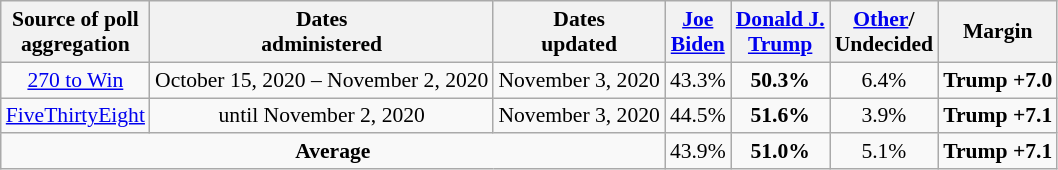<table class="wikitable sortable" style="text-align:center;font-size:90%;line-height:17px">
<tr>
<th>Source of poll<br>aggregation</th>
<th>Dates<br> administered</th>
<th>Dates<br> updated</th>
<th class="unsortable"><a href='#'>Joe<br>Biden</a><br><small></small></th>
<th class="unsortable"><a href='#'>Donald J.<br>Trump</a><br><small></small></th>
<th class="unsortable"><a href='#'>Other</a>/<br>Undecided<br></th>
<th>Margin</th>
</tr>
<tr>
<td><a href='#'>270 to Win</a></td>
<td>October 15, 2020 – November 2, 2020</td>
<td>November 3, 2020</td>
<td>43.3%</td>
<td><strong>50.3%</strong></td>
<td>6.4%</td>
<td><strong>Trump +7.0</strong></td>
</tr>
<tr>
<td><a href='#'>FiveThirtyEight</a></td>
<td>until November 2, 2020</td>
<td>November 3, 2020</td>
<td>44.5%</td>
<td><strong>51.6%</strong></td>
<td>3.9%</td>
<td><strong>Trump +7.1</strong></td>
</tr>
<tr>
<td colspan="3"><strong>Average</strong></td>
<td>43.9%</td>
<td><strong>51.0%</strong></td>
<td>5.1%</td>
<td><strong>Trump +7.1</strong></td>
</tr>
</table>
